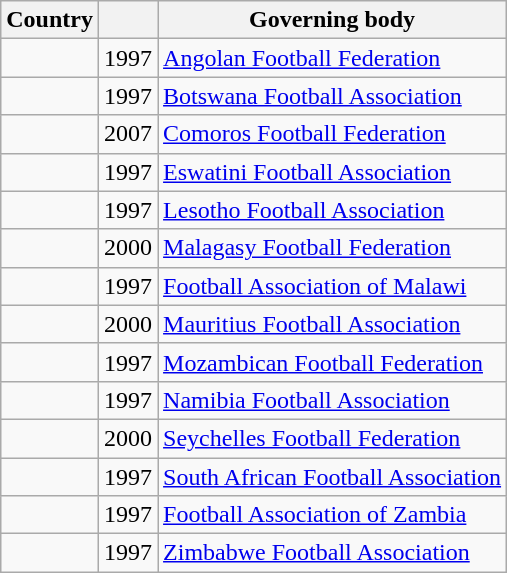<table class="wikitable sortable" valign="top">
<tr>
<th>Country</th>
<th></th>
<th>Governing body</th>
</tr>
<tr>
<td></td>
<td>1997</td>
<td><a href='#'>Angolan Football Federation</a></td>
</tr>
<tr>
<td></td>
<td>1997</td>
<td><a href='#'>Botswana Football Association</a></td>
</tr>
<tr>
<td></td>
<td>2007</td>
<td><a href='#'>Comoros Football Federation</a></td>
</tr>
<tr>
<td></td>
<td>1997</td>
<td><a href='#'>Eswatini Football Association</a></td>
</tr>
<tr>
<td></td>
<td>1997</td>
<td><a href='#'>Lesotho Football Association</a></td>
</tr>
<tr>
<td></td>
<td>2000</td>
<td><a href='#'>Malagasy Football Federation</a></td>
</tr>
<tr>
<td></td>
<td>1997</td>
<td><a href='#'>Football Association of Malawi</a></td>
</tr>
<tr>
<td></td>
<td>2000</td>
<td><a href='#'>Mauritius Football Association</a></td>
</tr>
<tr>
<td></td>
<td>1997</td>
<td><a href='#'>Mozambican Football Federation</a></td>
</tr>
<tr>
<td></td>
<td>1997</td>
<td><a href='#'>Namibia Football Association</a></td>
</tr>
<tr>
<td></td>
<td>2000</td>
<td><a href='#'>Seychelles Football Federation</a></td>
</tr>
<tr>
<td></td>
<td>1997</td>
<td><a href='#'>South African Football Association</a></td>
</tr>
<tr>
<td></td>
<td>1997</td>
<td><a href='#'>Football Association of Zambia</a></td>
</tr>
<tr>
<td></td>
<td>1997</td>
<td><a href='#'>Zimbabwe Football Association</a></td>
</tr>
</table>
